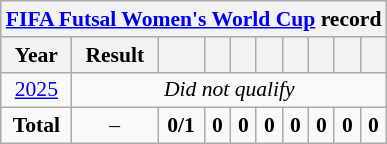<table class="wikitable" style="text-align: center;font-size:90%;">
<tr>
<th colspan="10"><a href='#'>FIFA Futsal Women's World Cup</a> record</th>
</tr>
<tr>
<th>Year</th>
<th>Result</th>
<th></th>
<th></th>
<th></th>
<th></th>
<th></th>
<th></th>
<th></th>
<th></th>
</tr>
<tr>
<td style=> <a href='#'>2025</a></td>
<td colspan="9"><em>Did not qualify</em></td>
</tr>
<tr>
<td><strong>Total</strong></td>
<td>–</td>
<td><strong>0/1</strong></td>
<td><strong>0</strong></td>
<td><strong>0</strong></td>
<td><strong>0</strong></td>
<td><strong>0</strong></td>
<td><strong>0</strong></td>
<td><strong>0</strong></td>
<td><strong>0</strong></td>
</tr>
</table>
